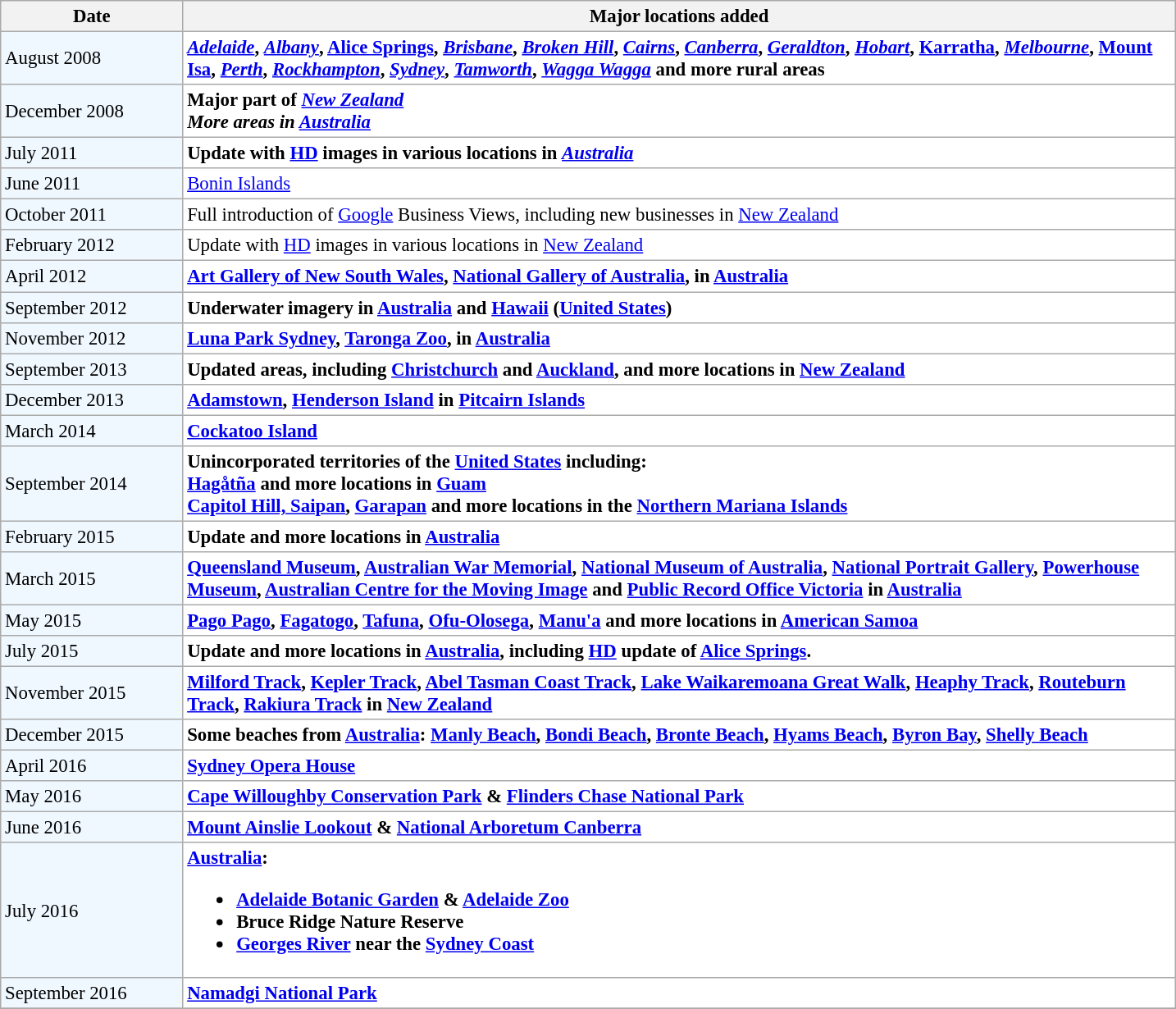<table class="wikitable" style="font-size:95%">
<tr>
<th style="width:141px;">Date</th>
<th style="width:800px;">Major locations added</th>
</tr>
<tr>
<td style="background:#f0f8ff;">August 2008</td>
<td style="background:#fff;"><strong> <em><a href='#'>Adelaide</a></em>, <em><a href='#'>Albany</a></em>, <a href='#'>Alice Springs</a>, <em><a href='#'>Brisbane</a></em>, <em><a href='#'>Broken Hill</a></em>, <em><a href='#'>Cairns</a></em>, <em><a href='#'>Canberra</a></em>, <em><a href='#'>Geraldton</a></em>, <em><a href='#'>Hobart</a></em>, <a href='#'>Karratha</a>, <em><a href='#'>Melbourne</a></em>, <a href='#'>Mount Isa</a>, <em><a href='#'>Perth</a></em>, <em><a href='#'>Rockhampton</a></em>, <em><a href='#'>Sydney</a></em>, <em><a href='#'>Tamworth</a></em>, <em><a href='#'>Wagga Wagga</a></em> and more rural areas</strong></td>
</tr>
<tr>
<td style="background:#f0f8ff;">December 2008</td>
<td style="background:#fff;"><strong> Major part of <em><a href='#'>New Zealand</a><strong><em><br></strong> More areas in </em><a href='#'>Australia</a></em></strong></td>
</tr>
<tr>
<td style="background:#f0f8ff;">July 2011</td>
<td style="background:#fff;"><strong> Update with <a href='#'>HD</a> images in various locations in <em><a href='#'>Australia</a><strong><em></td>
</tr>
<tr>
<td style="background:#f0f8ff;">June 2011</td>
<td style="background:#fff;"></strong> <a href='#'>Bonin Islands</a><strong></td>
</tr>
<tr>
<td style="background:#f0f8ff;">October 2011</td>
<td style="background:#fff;"></strong>Full introduction of <a href='#'>Google</a> Business Views, including new businesses in  <a href='#'>New Zealand</a><strong></td>
</tr>
<tr>
<td style="background:#f0f8ff;">February 2012</td>
<td style="background:#fff;"></strong> Update with <a href='#'>HD</a> images in various locations in </em><a href='#'>New Zealand</a></em></strong></td>
</tr>
<tr>
<td style="background:#f0f8ff;">April 2012</td>
<td style="background:#fff;"><strong> <a href='#'>Art Gallery of New South Wales</a>, <a href='#'>National Gallery of Australia</a>, in <a href='#'>Australia</a></strong></td>
</tr>
<tr>
<td style="background:#f0f8ff;">September 2012</td>
<td style="background:#fff;"><strong> Underwater imagery in <a href='#'>Australia</a> and <a href='#'>Hawaii</a> (<a href='#'>United States</a>)</strong></td>
</tr>
<tr>
<td style="background:#f0f8ff;">November 2012</td>
<td style="background:#fff;"><strong> <a href='#'>Luna Park Sydney</a>, <a href='#'>Taronga Zoo</a>, in <a href='#'>Australia</a></strong></td>
</tr>
<tr>
<td style="background:#f0f8ff;">September 2013</td>
<td style="background:#fff;"><strong> Updated areas, including <a href='#'>Christchurch</a> and <a href='#'>Auckland</a>, and more locations in <a href='#'>New Zealand</a></strong></td>
</tr>
<tr>
<td style="background:#f0f8ff;">December 2013</td>
<td style="background:#fff;"><strong> <a href='#'>Adamstown</a>, <a href='#'>Henderson Island</a> in <a href='#'>Pitcairn Islands</a></strong></td>
</tr>
<tr>
<td style="background:#f0f8ff;">March 2014</td>
<td style="background:#fff;"><strong> <a href='#'>Cockatoo Island</a> </strong></td>
</tr>
<tr>
<td style="background:#f0f8ff;">September 2014</td>
<td style="background:#fff;"><strong>Unincorporated territories of the <a href='#'>United States</a> including:<br> <a href='#'>Hagåtña</a> and more locations in <a href='#'>Guam</a> <br>  <a href='#'>Capitol Hill, Saipan</a>, <a href='#'>Garapan</a> and more locations in the <a href='#'>Northern Mariana Islands</a></strong></td>
</tr>
<tr>
<td style="background:#f0f8ff;">February 2015</td>
<td style="background:#fff;"><strong> Update and more locations in <a href='#'>Australia</a></strong></td>
</tr>
<tr>
<td style="background:#f0f8ff;">March 2015</td>
<td style="background:#fff;"><strong> <a href='#'>Queensland Museum</a>, <a href='#'>Australian War Memorial</a>, <a href='#'>National Museum of Australia</a>, <a href='#'>National Portrait Gallery</a>, <a href='#'>Powerhouse Museum</a>, <a href='#'>Australian Centre for the Moving Image</a> and <a href='#'>Public Record Office Victoria</a> in <a href='#'>Australia</a></strong></td>
</tr>
<tr>
<td style="background:#f0f8ff;">May 2015</td>
<td style="background:#fff;"><strong> <a href='#'>Pago Pago</a>, <a href='#'>Fagatogo</a>, <a href='#'>Tafuna</a>, <a href='#'>Ofu-Olosega</a>, <a href='#'>Manu'a</a> and more locations in <a href='#'>American Samoa</a></strong></td>
</tr>
<tr>
<td style="background:#f0f8ff;">July 2015</td>
<td style="background:#fff;"><strong> Update and more locations in <a href='#'>Australia</a>, including <a href='#'>HD</a> update of <a href='#'>Alice Springs</a>.</strong></td>
</tr>
<tr>
<td style="background:#f0f8ff;">November 2015</td>
<td style="background:#fff;"><strong> <a href='#'>Milford Track</a>, <a href='#'>Kepler Track</a>, <a href='#'>Abel Tasman Coast Track</a>, <a href='#'>Lake Waikaremoana Great Walk</a>, <a href='#'>Heaphy Track</a>, <a href='#'>Routeburn Track</a>, <a href='#'>Rakiura Track</a> in <a href='#'>New Zealand</a></strong></td>
</tr>
<tr>
<td style="background:#f0f8ff;">December 2015</td>
<td style="background:#fff;"><strong> Some beaches from <a href='#'>Australia</a>: <a href='#'>Manly Beach</a>, <a href='#'>Bondi Beach</a>, <a href='#'>Bronte Beach</a>, <a href='#'>Hyams Beach</a>, <a href='#'>Byron Bay</a>, <a href='#'>Shelly Beach</a></strong></td>
</tr>
<tr>
<td style="background:#f0f8ff;">April 2016</td>
<td style="background:#fff;"><strong> <a href='#'>Sydney Opera House</a></strong></td>
</tr>
<tr>
<td style="background:#f0f8ff;">May 2016</td>
<td style="background:#fff;"><strong> <a href='#'>Cape Willoughby Conservation Park</a>  & <a href='#'>Flinders Chase National Park</a> </strong></td>
</tr>
<tr>
<td style="background:#f0f8ff;">June 2016</td>
<td style="background:#fff;"><strong> <a href='#'>Mount Ainslie Lookout</a>  & <a href='#'>National Arboretum Canberra</a> </strong></td>
</tr>
<tr>
<td style="background:#f0f8ff;">July 2016</td>
<td style="background:#fff;"><strong> <a href='#'>Australia</a>:</strong><br><ul><li><strong> <a href='#'>Adelaide Botanic Garden</a>  & <a href='#'>Adelaide Zoo</a> </strong></li><li><strong> Bruce Ridge Nature Reserve </strong></li><li><strong> <a href='#'>Georges River</a> near the <a href='#'>Sydney Coast</a> </strong></li></ul></td>
</tr>
<tr>
<td style="background:#f0f8ff;">September 2016</td>
<td style="background:#fff;"><strong> <a href='#'>Namadgi National Park</a> </strong></td>
</tr>
<tr>
</tr>
</table>
